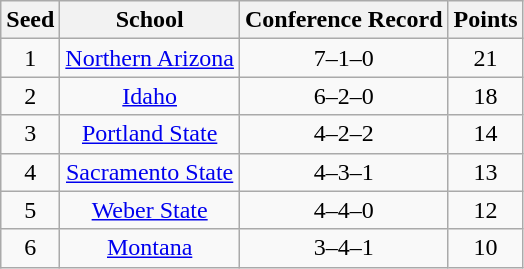<table class="wikitable" style="text-align:center">
<tr>
<th>Seed</th>
<th>School</th>
<th>Conference Record</th>
<th>Points</th>
</tr>
<tr>
<td>1</td>
<td><a href='#'>Northern Arizona</a></td>
<td>7–1–0</td>
<td>21</td>
</tr>
<tr>
<td>2</td>
<td><a href='#'>Idaho</a></td>
<td>6–2–0</td>
<td>18</td>
</tr>
<tr>
<td>3</td>
<td><a href='#'>Portland State</a></td>
<td>4–2–2</td>
<td>14</td>
</tr>
<tr>
<td>4</td>
<td><a href='#'>Sacramento State</a></td>
<td>4–3–1</td>
<td>13</td>
</tr>
<tr>
<td>5</td>
<td><a href='#'>Weber State</a></td>
<td>4–4–0</td>
<td>12</td>
</tr>
<tr>
<td>6</td>
<td><a href='#'>Montana</a></td>
<td>3–4–1</td>
<td>10</td>
</tr>
</table>
